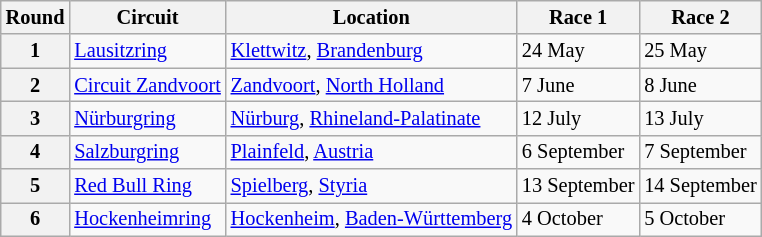<table class="wikitable" style="font-size:85%;">
<tr>
<th>Round</th>
<th>Circuit</th>
<th>Location</th>
<th>Race 1</th>
<th>Race 2</th>
</tr>
<tr>
<th>1</th>
<td> <a href='#'>Lausitzring</a></td>
<td><a href='#'>Klettwitz</a>, <a href='#'>Brandenburg</a></td>
<td>24 May</td>
<td>25 May</td>
</tr>
<tr>
<th>2</th>
<td> <a href='#'>Circuit Zandvoort</a></td>
<td><a href='#'>Zandvoort</a>, <a href='#'>North Holland</a></td>
<td>7 June</td>
<td>8 June</td>
</tr>
<tr>
<th>3</th>
<td> <a href='#'>Nürburgring</a></td>
<td><a href='#'>Nürburg</a>, <a href='#'>Rhineland-Palatinate</a></td>
<td>12 July</td>
<td>13 July</td>
</tr>
<tr>
<th>4</th>
<td> <a href='#'>Salzburgring</a></td>
<td><a href='#'>Plainfeld</a>, <a href='#'>Austria</a></td>
<td>6 September</td>
<td>7 September</td>
</tr>
<tr>
<th>5</th>
<td> <a href='#'>Red Bull Ring</a></td>
<td><a href='#'>Spielberg</a>, <a href='#'>Styria</a></td>
<td>13 September</td>
<td>14 September</td>
</tr>
<tr>
<th>6</th>
<td> <a href='#'>Hockenheimring</a></td>
<td><a href='#'>Hockenheim</a>, <a href='#'>Baden-Württemberg</a></td>
<td>4 October</td>
<td>5 October</td>
</tr>
</table>
